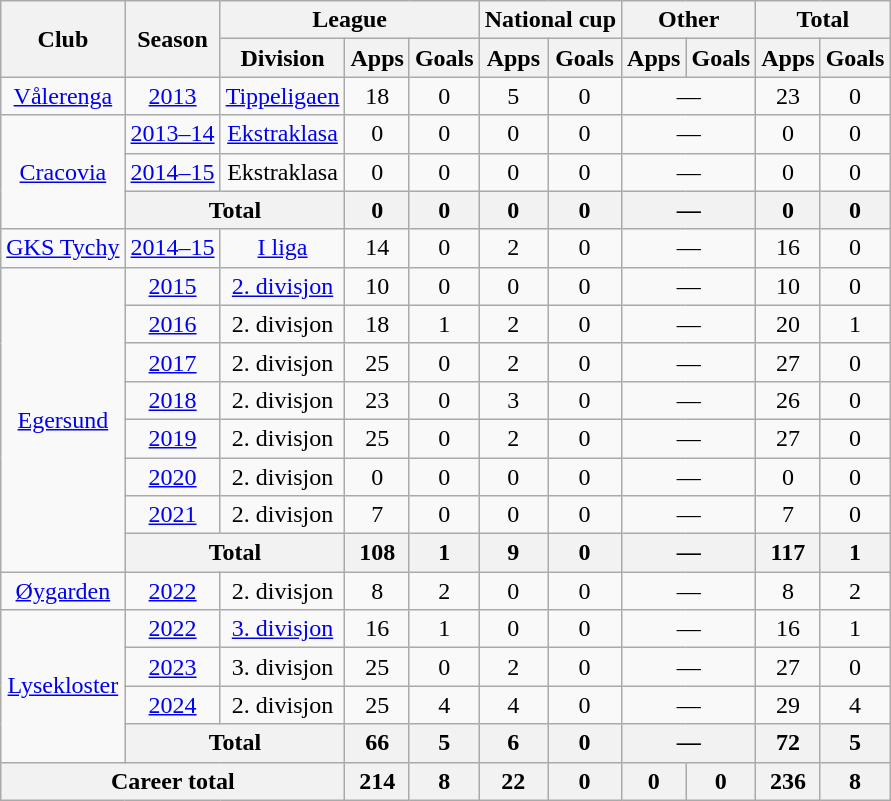<table class="wikitable" style="text-align: center;">
<tr>
<th rowspan="2">Club</th>
<th rowspan="2">Season</th>
<th colspan="3">League</th>
<th colspan="2">National cup</th>
<th colspan="2">Other</th>
<th colspan="2">Total</th>
</tr>
<tr>
<th>Division</th>
<th>Apps</th>
<th>Goals</th>
<th>Apps</th>
<th>Goals</th>
<th>Apps</th>
<th>Goals</th>
<th>Apps</th>
<th>Goals</th>
</tr>
<tr>
<td><a href='#'>Vålerenga</a></td>
<td><a href='#'>2013</a></td>
<td><a href='#'>Tippeligaen</a></td>
<td>18</td>
<td>0</td>
<td>5</td>
<td>0</td>
<td colspan="2">—</td>
<td>23</td>
<td>0</td>
</tr>
<tr>
<td rowspan="3"><a href='#'>Cracovia</a></td>
<td><a href='#'>2013–14</a></td>
<td><a href='#'>Ekstraklasa</a></td>
<td>0</td>
<td>0</td>
<td>0</td>
<td>0</td>
<td colspan="2">—</td>
<td>0</td>
<td>0</td>
</tr>
<tr>
<td><a href='#'>2014–15</a></td>
<td>Ekstraklasa</td>
<td>0</td>
<td>0</td>
<td>0</td>
<td>0</td>
<td colspan="2">—</td>
<td>0</td>
<td>0</td>
</tr>
<tr>
<th colspan="2">Total</th>
<th>0</th>
<th>0</th>
<th>0</th>
<th>0</th>
<th colspan="2">—</th>
<th>0</th>
<th>0</th>
</tr>
<tr>
<td><a href='#'>GKS Tychy</a></td>
<td><a href='#'>2014–15</a></td>
<td><a href='#'>I liga</a></td>
<td>14</td>
<td>0</td>
<td>2</td>
<td>0</td>
<td colspan="2">—</td>
<td>16</td>
<td>0</td>
</tr>
<tr>
<td rowspan="8"><a href='#'>Egersund</a></td>
<td><a href='#'>2015</a></td>
<td><a href='#'>2. divisjon</a></td>
<td>10</td>
<td>0</td>
<td>0</td>
<td>0</td>
<td colspan="2">—</td>
<td>10</td>
<td>0</td>
</tr>
<tr>
<td><a href='#'>2016</a></td>
<td>2. divisjon</td>
<td>18</td>
<td>1</td>
<td>2</td>
<td>0</td>
<td colspan="2">—</td>
<td>20</td>
<td>1</td>
</tr>
<tr>
<td><a href='#'>2017</a></td>
<td>2. divisjon</td>
<td>25</td>
<td>0</td>
<td>2</td>
<td>0</td>
<td colspan="2">—</td>
<td>27</td>
<td>0</td>
</tr>
<tr>
<td><a href='#'>2018</a></td>
<td>2. divisjon</td>
<td>23</td>
<td>0</td>
<td>3</td>
<td>0</td>
<td colspan="2">—</td>
<td>26</td>
<td>0</td>
</tr>
<tr>
<td><a href='#'>2019</a></td>
<td>2. divisjon</td>
<td>25</td>
<td>0</td>
<td>2</td>
<td>0</td>
<td colspan="2">—</td>
<td>27</td>
<td>0</td>
</tr>
<tr>
<td><a href='#'>2020</a></td>
<td>2. divisjon</td>
<td>0</td>
<td>0</td>
<td>0</td>
<td>0</td>
<td colspan="2">—</td>
<td>0</td>
<td>0</td>
</tr>
<tr>
<td><a href='#'>2021</a></td>
<td>2. divisjon</td>
<td>7</td>
<td>0</td>
<td>0</td>
<td>0</td>
<td colspan="2">—</td>
<td>7</td>
<td>0</td>
</tr>
<tr>
<th colspan="2">Total</th>
<th>108</th>
<th>1</th>
<th>9</th>
<th>0</th>
<th colspan="2">—</th>
<th>117</th>
<th>1</th>
</tr>
<tr>
<td><a href='#'>Øygarden</a></td>
<td><a href='#'>2022</a></td>
<td>2. divisjon</td>
<td>8</td>
<td>2</td>
<td>0</td>
<td>0</td>
<td colspan="2">—</td>
<td>8</td>
<td>2</td>
</tr>
<tr>
<td rowspan="4"><a href='#'>Lysekloster</a></td>
<td><a href='#'>2022</a></td>
<td><a href='#'>3. divisjon</a></td>
<td>16</td>
<td>1</td>
<td>0</td>
<td>0</td>
<td colspan="2">—</td>
<td>16</td>
<td>1</td>
</tr>
<tr>
<td><a href='#'>2023</a></td>
<td>3. divisjon</td>
<td>25</td>
<td>0</td>
<td>2</td>
<td>0</td>
<td colspan="2">—</td>
<td>27</td>
<td>0</td>
</tr>
<tr>
<td><a href='#'>2024</a></td>
<td>2. divisjon</td>
<td>25</td>
<td>4</td>
<td>4</td>
<td>0</td>
<td colspan="2">—</td>
<td>29</td>
<td>4</td>
</tr>
<tr>
<th colspan="2">Total</th>
<th>66</th>
<th>5</th>
<th>6</th>
<th>0</th>
<th colspan="2">—</th>
<th>72</th>
<th>5</th>
</tr>
<tr>
<th colspan="3">Career total</th>
<th>214</th>
<th>8</th>
<th>22</th>
<th>0</th>
<th>0</th>
<th>0</th>
<th>236</th>
<th>8</th>
</tr>
</table>
